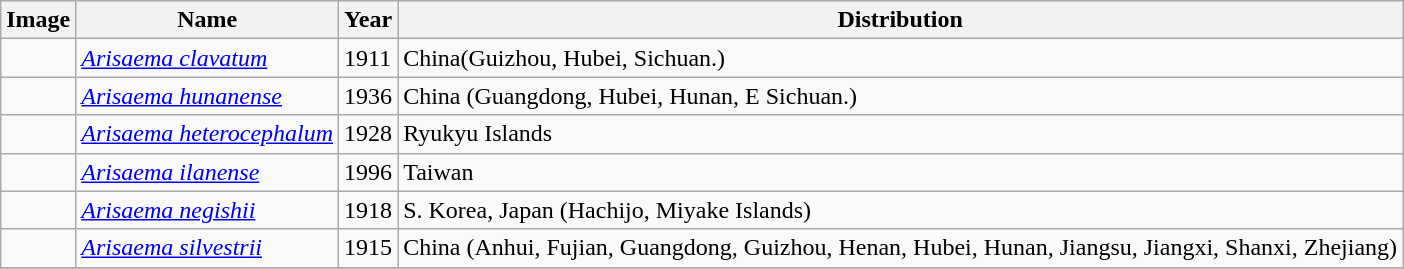<table class="wikitable sortable">
<tr>
<th>Image</th>
<th>Name</th>
<th>Year</th>
<th>Distribution</th>
</tr>
<tr>
<td></td>
<td><em><a href='#'>Arisaema clavatum</a></em> </td>
<td>1911</td>
<td>China(Guizhou, Hubei, Sichuan.)</td>
</tr>
<tr>
<td></td>
<td><em><a href='#'>Arisaema hunanense</a></em> </td>
<td>1936</td>
<td>China (Guangdong, Hubei, Hunan, E Sichuan.)</td>
</tr>
<tr>
<td></td>
<td><em><a href='#'>Arisaema heterocephalum</a></em> </td>
<td>1928</td>
<td>Ryukyu Islands</td>
</tr>
<tr>
<td></td>
<td><em><a href='#'>Arisaema ilanense</a></em> </td>
<td>1996</td>
<td>Taiwan</td>
</tr>
<tr>
<td></td>
<td><em><a href='#'>Arisaema negishii</a></em> </td>
<td>1918</td>
<td>S. Korea, Japan (Hachijo, Miyake Islands)</td>
</tr>
<tr>
<td></td>
<td><em><a href='#'>Arisaema silvestrii</a></em> </td>
<td>1915</td>
<td>China (Anhui, Fujian, Guangdong, Guizhou, Henan, Hubei, Hunan, Jiangsu, Jiangxi, Shanxi, Zhejiang)</td>
</tr>
<tr>
</tr>
</table>
